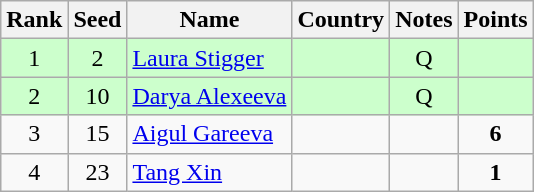<table class="wikitable" style="text-align:center;">
<tr>
<th>Rank</th>
<th>Seed</th>
<th>Name</th>
<th>Country</th>
<th>Notes</th>
<th>Points</th>
</tr>
<tr bgcolor=ccffcc>
<td>1</td>
<td>2</td>
<td align=left><a href='#'>Laura Stigger</a></td>
<td align=left></td>
<td>Q</td>
<td></td>
</tr>
<tr bgcolor=ccffcc>
<td>2</td>
<td>10</td>
<td align=left><a href='#'>Darya Alexeeva</a></td>
<td align=left></td>
<td>Q</td>
<td></td>
</tr>
<tr>
<td>3</td>
<td>15</td>
<td align=left><a href='#'>Aigul Gareeva</a></td>
<td align=left></td>
<td></td>
<td><strong>6</strong></td>
</tr>
<tr>
<td>4</td>
<td>23</td>
<td align=left><a href='#'>Tang Xin</a></td>
<td align=left></td>
<td></td>
<td><strong>1</strong></td>
</tr>
</table>
